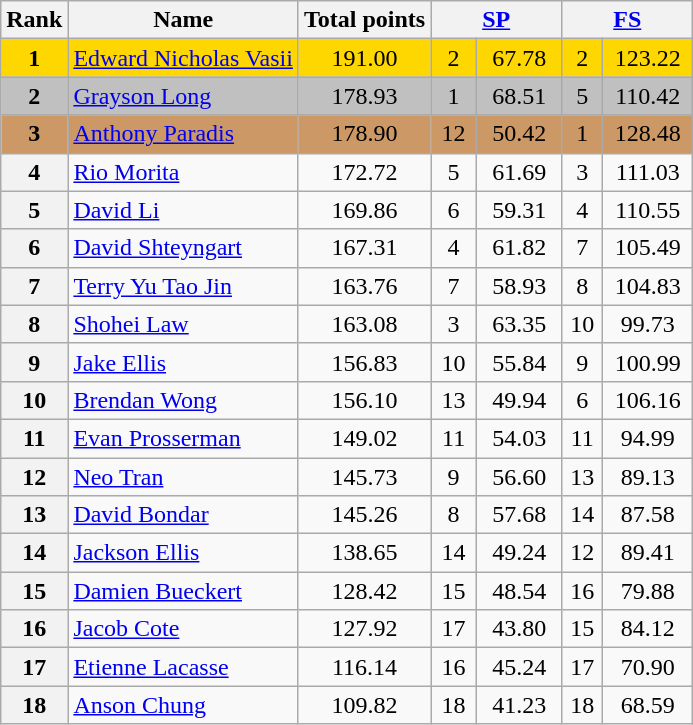<table class="wikitable sortable">
<tr>
<th>Rank</th>
<th>Name</th>
<th>Total points</th>
<th colspan="2" width="80px"><a href='#'>SP</a></th>
<th colspan="2" width="80px"><a href='#'>FS</a></th>
</tr>
<tr bgcolor="gold">
<td align="center"><strong>1</strong></td>
<td><a href='#'>Edward Nicholas Vasii</a></td>
<td align="center">191.00</td>
<td align="center">2</td>
<td align="center">67.78</td>
<td align="center">2</td>
<td align="center">123.22</td>
</tr>
<tr bgcolor="silver">
<td align="center"><strong>2</strong></td>
<td><a href='#'>Grayson Long</a></td>
<td align="center">178.93</td>
<td align="center">1</td>
<td align="center">68.51</td>
<td align="center">5</td>
<td align="center">110.42</td>
</tr>
<tr bgcolor="cc9966">
<td align="center"><strong>3</strong></td>
<td><a href='#'>Anthony Paradis</a></td>
<td align="center">178.90</td>
<td align="center">12</td>
<td align="center">50.42</td>
<td align="center">1</td>
<td align="center">128.48</td>
</tr>
<tr>
<th>4</th>
<td><a href='#'>Rio Morita</a></td>
<td align="center">172.72</td>
<td align="center">5</td>
<td align="center">61.69</td>
<td align="center">3</td>
<td align="center">111.03</td>
</tr>
<tr>
<th>5</th>
<td><a href='#'>David Li</a></td>
<td align="center">169.86</td>
<td align="center">6</td>
<td align="center">59.31</td>
<td align="center">4</td>
<td align="center">110.55</td>
</tr>
<tr>
<th>6</th>
<td><a href='#'>David Shteyngart</a></td>
<td align="center">167.31</td>
<td align="center">4</td>
<td align="center">61.82</td>
<td align="center">7</td>
<td align="center">105.49</td>
</tr>
<tr>
<th>7</th>
<td><a href='#'>Terry Yu Tao Jin</a></td>
<td align="center">163.76</td>
<td align="center">7</td>
<td align="center">58.93</td>
<td align="center">8</td>
<td align="center">104.83</td>
</tr>
<tr>
<th>8</th>
<td><a href='#'>Shohei Law</a></td>
<td align="center">163.08</td>
<td align="center">3</td>
<td align="center">63.35</td>
<td align="center">10</td>
<td align="center">99.73</td>
</tr>
<tr>
<th>9</th>
<td><a href='#'>Jake Ellis</a></td>
<td align="center">156.83</td>
<td align="center">10</td>
<td align="center">55.84</td>
<td align="center">9</td>
<td align="center">100.99</td>
</tr>
<tr>
<th>10</th>
<td><a href='#'>Brendan Wong</a></td>
<td align="center">156.10</td>
<td align="center">13</td>
<td align="center">49.94</td>
<td align="center">6</td>
<td align="center">106.16</td>
</tr>
<tr>
<th>11</th>
<td><a href='#'>Evan Prosserman</a></td>
<td align="center">149.02</td>
<td align="center">11</td>
<td align="center">54.03</td>
<td align="center">11</td>
<td align="center">94.99</td>
</tr>
<tr>
<th>12</th>
<td><a href='#'>Neo Tran</a></td>
<td align="center">145.73</td>
<td align="center">9</td>
<td align="center">56.60</td>
<td align="center">13</td>
<td align="center">89.13</td>
</tr>
<tr>
<th>13</th>
<td><a href='#'>David Bondar</a></td>
<td align="center">145.26</td>
<td align="center">8</td>
<td align="center">57.68</td>
<td align="center">14</td>
<td align="center">87.58</td>
</tr>
<tr>
<th>14</th>
<td><a href='#'>Jackson Ellis</a></td>
<td align="center">138.65</td>
<td align="center">14</td>
<td align="center">49.24</td>
<td align="center">12</td>
<td align="center">89.41</td>
</tr>
<tr>
<th>15</th>
<td><a href='#'>Damien Bueckert</a></td>
<td align="center">128.42</td>
<td align="center">15</td>
<td align="center">48.54</td>
<td align="center">16</td>
<td align="center">79.88</td>
</tr>
<tr>
<th>16</th>
<td><a href='#'>Jacob Cote</a></td>
<td align="center">127.92</td>
<td align="center">17</td>
<td align="center">43.80</td>
<td align="center">15</td>
<td align="center">84.12</td>
</tr>
<tr>
<th>17</th>
<td><a href='#'>Etienne Lacasse</a></td>
<td align="center">116.14</td>
<td align="center">16</td>
<td align="center">45.24</td>
<td align="center">17</td>
<td align="center">70.90</td>
</tr>
<tr>
<th>18</th>
<td><a href='#'>Anson Chung</a></td>
<td align="center">109.82</td>
<td align="center">18</td>
<td align="center">41.23</td>
<td align="center">18</td>
<td align="center">68.59</td>
</tr>
</table>
